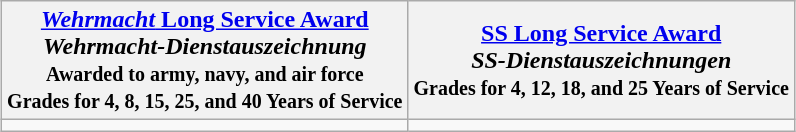<table class="wikitable" style="margin:0.5em auto">
<tr>
<th><a href='#'><em>Wehrmacht</em> Long Service Award</a><br><em>Wehrmacht-Dienstauszeichnung</em><br><small>Awarded to army, navy, and air force<br>Grades for 4, 8, 15, 25, and 40 Years of Service</small></th>
<th><a href='#'>SS Long Service Award</a><br><em>SS-Dienstauszeichnungen</em><br><small>Grades for 4, 12, 18, and 25 Years of Service</small></th>
</tr>
<tr>
<td align = center></td>
<td align = center></td>
</tr>
</table>
